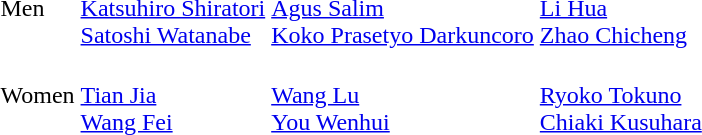<table>
<tr>
<td>Men<br></td>
<td><br><a href='#'>Katsuhiro Shiratori</a><br><a href='#'>Satoshi Watanabe</a></td>
<td><br><a href='#'>Agus Salim</a><br><a href='#'>Koko Prasetyo Darkuncoro</a></td>
<td><br><a href='#'>Li Hua</a><br><a href='#'>Zhao Chicheng</a></td>
</tr>
<tr>
<td>Women<br></td>
<td><br><a href='#'>Tian Jia</a><br><a href='#'>Wang Fei</a></td>
<td><br><a href='#'>Wang Lu</a><br><a href='#'>You Wenhui</a></td>
<td><br><a href='#'>Ryoko Tokuno</a><br><a href='#'>Chiaki Kusuhara</a></td>
</tr>
</table>
